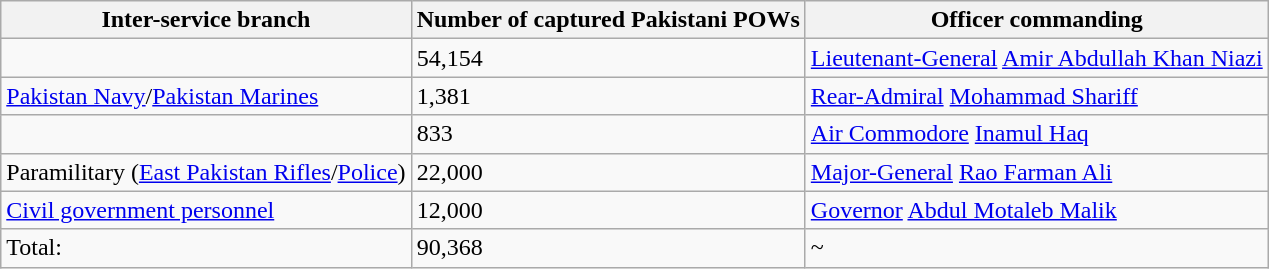<table class="wikitable">
<tr>
<th>Inter-service branch</th>
<th>Number of captured Pakistani POWs</th>
<th>Officer commanding</th>
</tr>
<tr>
<td></td>
<td>54,154</td>
<td><a href='#'>Lieutenant-General</a> <a href='#'>Amir Abdullah Khan Niazi</a></td>
</tr>
<tr>
<td> <a href='#'>Pakistan Navy</a>/<a href='#'>Pakistan Marines</a></td>
<td>1,381</td>
<td><a href='#'>Rear-Admiral</a> <a href='#'>Mohammad Shariff</a></td>
</tr>
<tr>
<td></td>
<td>833</td>
<td><a href='#'>Air Commodore</a> <a href='#'>Inamul Haq</a></td>
</tr>
<tr>
<td>Paramilitary (<a href='#'>East Pakistan Rifles</a>/<a href='#'>Police</a>)</td>
<td>22,000</td>
<td><a href='#'>Major-General</a> <a href='#'>Rao Farman Ali</a></td>
</tr>
<tr>
<td><a href='#'>Civil government personnel</a></td>
<td>12,000</td>
<td><a href='#'>Governor</a> <a href='#'>Abdul Motaleb Malik</a></td>
</tr>
<tr>
<td>Total:</td>
<td>90,368</td>
<td>~</td>
</tr>
</table>
